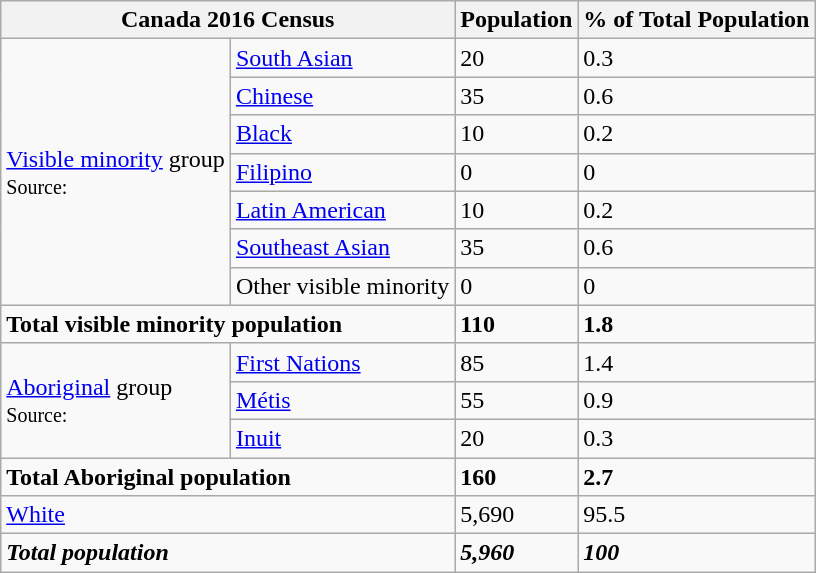<table class="wikitable">
<tr>
<th colspan="2">Canada 2016 Census</th>
<th>Population</th>
<th>% of Total Population</th>
</tr>
<tr>
<td rowspan="7"><a href='#'>Visible minority</a> group<br><small>Source:</small></td>
<td><a href='#'>South Asian</a></td>
<td>20</td>
<td>0.3</td>
</tr>
<tr>
<td><a href='#'>Chinese</a></td>
<td>35</td>
<td>0.6</td>
</tr>
<tr>
<td><a href='#'>Black</a></td>
<td>10</td>
<td>0.2</td>
</tr>
<tr>
<td><a href='#'>Filipino</a></td>
<td>0</td>
<td>0</td>
</tr>
<tr>
<td><a href='#'>Latin American</a></td>
<td>10</td>
<td>0.2</td>
</tr>
<tr>
<td><a href='#'>Southeast Asian</a></td>
<td>35</td>
<td>0.6</td>
</tr>
<tr>
<td>Other visible minority</td>
<td>0</td>
<td>0</td>
</tr>
<tr>
<td colspan="2"><strong>Total visible minority population</strong></td>
<td><strong>110</strong></td>
<td><strong>1.8</strong></td>
</tr>
<tr>
<td rowspan="3"><a href='#'>Aboriginal</a> group<br><small>Source:</small></td>
<td><a href='#'>First Nations</a></td>
<td>85</td>
<td>1.4</td>
</tr>
<tr>
<td><a href='#'>Métis</a></td>
<td>55</td>
<td>0.9</td>
</tr>
<tr>
<td><a href='#'>Inuit</a></td>
<td>20</td>
<td>0.3</td>
</tr>
<tr>
<td colspan="2"><strong>Total Aboriginal population</strong></td>
<td><strong>160</strong></td>
<td><strong>2.7</strong></td>
</tr>
<tr>
<td colspan="2"><a href='#'>White</a></td>
<td>5,690</td>
<td>95.5</td>
</tr>
<tr>
<td colspan="2"><strong><em>Total population</em></strong></td>
<td><strong><em>5,960</em></strong></td>
<td><strong><em>100</em></strong></td>
</tr>
</table>
